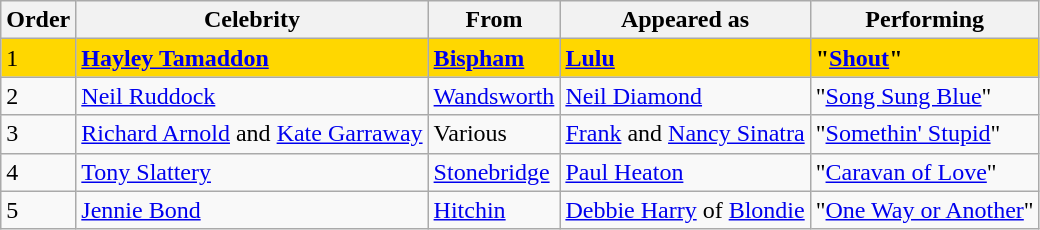<table class="wikitable">
<tr>
<th>Order</th>
<th>Celebrity</th>
<th>From</th>
<th>Appeared as</th>
<th>Performing</th>
</tr>
<tr style="background:gold;">
<td>1</td>
<td><strong><a href='#'>Hayley Tamaddon</a></strong></td>
<td><strong><a href='#'>Bispham</a></strong></td>
<td><strong><a href='#'>Lulu</a></strong></td>
<td><strong>"<a href='#'>Shout</a>"</strong></td>
</tr>
<tr>
<td>2</td>
<td><a href='#'>Neil Ruddock</a></td>
<td><a href='#'>Wandsworth</a></td>
<td><a href='#'>Neil Diamond</a></td>
<td>"<a href='#'>Song Sung Blue</a>"</td>
</tr>
<tr>
<td>3</td>
<td><a href='#'>Richard Arnold</a> and <a href='#'>Kate Garraway</a></td>
<td>Various</td>
<td><a href='#'>Frank</a> and <a href='#'>Nancy Sinatra</a></td>
<td>"<a href='#'>Somethin' Stupid</a>"</td>
</tr>
<tr>
<td>4</td>
<td><a href='#'>Tony Slattery</a></td>
<td><a href='#'>Stonebridge</a></td>
<td><a href='#'>Paul Heaton</a></td>
<td>"<a href='#'>Caravan of Love</a>"</td>
</tr>
<tr>
<td>5</td>
<td><a href='#'>Jennie Bond</a></td>
<td><a href='#'>Hitchin</a></td>
<td><a href='#'>Debbie Harry</a> of <a href='#'>Blondie</a></td>
<td>"<a href='#'>One Way or Another</a>"</td>
</tr>
</table>
